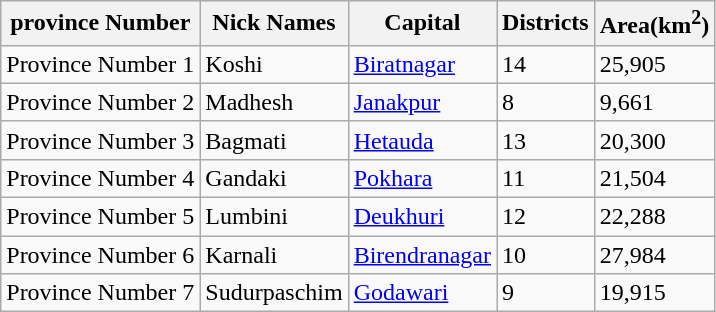<table class="wikitable sortable static-row-numbers static-row-header-text">
<tr>
<th>province Number</th>
<th>Nick Names</th>
<th>Capital</th>
<th>Districts</th>
<th>Area(km<sup>2</sup>)</th>
</tr>
<tr>
<td>Province Number 1</td>
<td>Koshi</td>
<td><a href='#'>Biratnagar</a></td>
<td>14</td>
<td>25,905</td>
</tr>
<tr>
<td>Province Number 2</td>
<td>Madhesh</td>
<td><a href='#'>Janakpur</a></td>
<td>8</td>
<td>9,661</td>
</tr>
<tr>
<td>Province Number 3</td>
<td>Bagmati</td>
<td><a href='#'>Hetauda</a></td>
<td>13</td>
<td>20,300</td>
</tr>
<tr>
<td>Province Number 4</td>
<td>Gandaki</td>
<td><a href='#'>Pokhara</a></td>
<td>11</td>
<td>21,504</td>
</tr>
<tr>
<td>Province Number 5</td>
<td>Lumbini</td>
<td><a href='#'>Deukhuri</a></td>
<td>12</td>
<td>22,288</td>
</tr>
<tr>
<td>Province Number 6</td>
<td>Karnali</td>
<td><a href='#'>Birendranagar</a></td>
<td>10</td>
<td>27,984</td>
</tr>
<tr>
<td>Province Number 7</td>
<td>Sudurpaschim</td>
<td><a href='#'>Godawari</a></td>
<td>9</td>
<td>19,915</td>
</tr>
</table>
